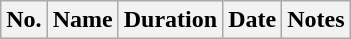<table class="wikitable">
<tr>
<th>No.</th>
<th>Name</th>
<th>Duration</th>
<th>Date</th>
<th>Notes</th>
</tr>
</table>
